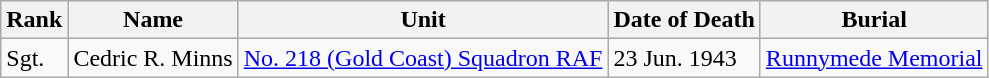<table class="wikitable">
<tr>
<th>Rank</th>
<th>Name</th>
<th>Unit</th>
<th>Date of Death</th>
<th>Burial</th>
</tr>
<tr>
<td>Sgt.</td>
<td>Cedric R. Minns</td>
<td><a href='#'>No. 218 (Gold Coast) Squadron RAF</a></td>
<td>23 Jun. 1943</td>
<td><a href='#'>Runnymede Memorial</a></td>
</tr>
</table>
